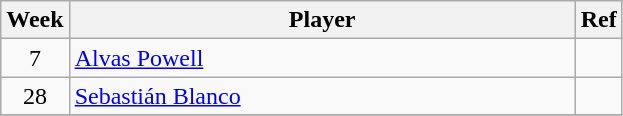<table class=wikitable>
<tr>
<th>Week</th>
<th style="width:330px;">Player</th>
<th>Ref</th>
</tr>
<tr>
<td align=center>7</td>
<td> <a href='#'>Alvas Powell</a></td>
<td></td>
</tr>
<tr>
<td align=center>28</td>
<td> <a href='#'>Sebastián Blanco</a></td>
<td></td>
</tr>
<tr>
</tr>
</table>
